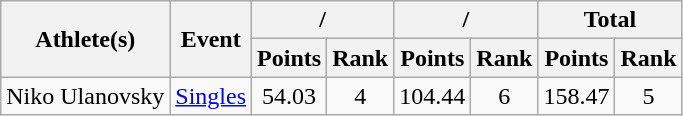<table class="wikitable">
<tr>
<th rowspan="2">Athlete(s)</th>
<th rowspan="2">Event</th>
<th colspan="2">/</th>
<th colspan="2">/</th>
<th colspan="2">Total</th>
</tr>
<tr>
<th>Points</th>
<th>Rank</th>
<th>Points</th>
<th>Rank</th>
<th>Points</th>
<th>Rank</th>
</tr>
<tr>
<td>Niko Ulanovsky</td>
<td><a href='#'>Singles</a></td>
<td align="center">54.03</td>
<td align="center">4</td>
<td align="center">104.44</td>
<td align="center">6</td>
<td align="center">158.47</td>
<td align="center">5</td>
</tr>
</table>
